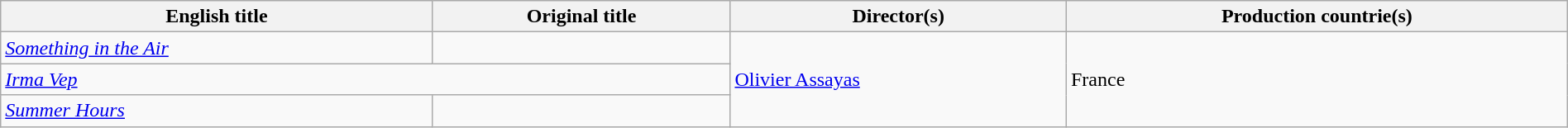<table class="sortable wikitable" style="width:100%; margin-bottom:4px" cellpadding="5">
<tr>
<th scope="col">English title</th>
<th scope="col">Original title</th>
<th scope="col">Director(s)</th>
<th scope="col">Production countrie(s)</th>
</tr>
<tr>
<td><a href='#'><em>Something in the Air</em></a></td>
<td></td>
<td rowspan="3"><a href='#'>Olivier Assayas</a></td>
<td rowspan="3">France</td>
</tr>
<tr>
<td colspan = "2"><em><a href='#'>Irma Vep</a></em></td>
</tr>
<tr>
<td><em><a href='#'>Summer Hours</a></em></td>
<td></td>
</tr>
</table>
